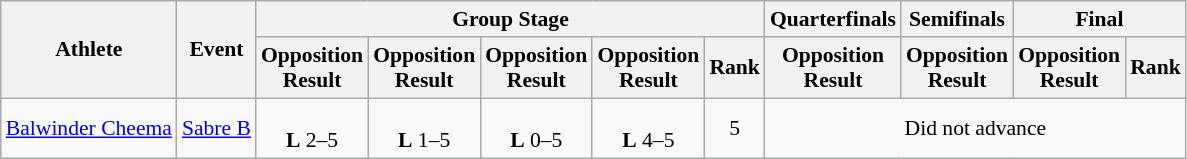<table class=wikitable style="font-size:90%">
<tr>
<th rowspan="2">Athlete</th>
<th rowspan="2">Event</th>
<th colspan="5">Group Stage</th>
<th>Quarterfinals</th>
<th>Semifinals</th>
<th colspan="2">Final</th>
</tr>
<tr>
<th>Opposition<br>Result</th>
<th>Opposition<br>Result</th>
<th>Opposition<br>Result</th>
<th>Opposition<br>Result</th>
<th>Rank</th>
<th>Opposition<br>Result</th>
<th>Opposition<br>Result</th>
<th>Opposition<br>Result</th>
<th>Rank</th>
</tr>
<tr align=center>
<td align=left><a href='#'>Balwinder Cheema</a></td>
<td align="left"><a href='#'>Sabre B</a></td>
<td><br><strong>L</strong> 2–5</td>
<td><br><strong>L</strong> 1–5</td>
<td><br><strong>L</strong> 0–5</td>
<td><br><strong>L</strong> 4–5</td>
<td>5</td>
<td colspan=4>Did not advance</td>
</tr>
</table>
